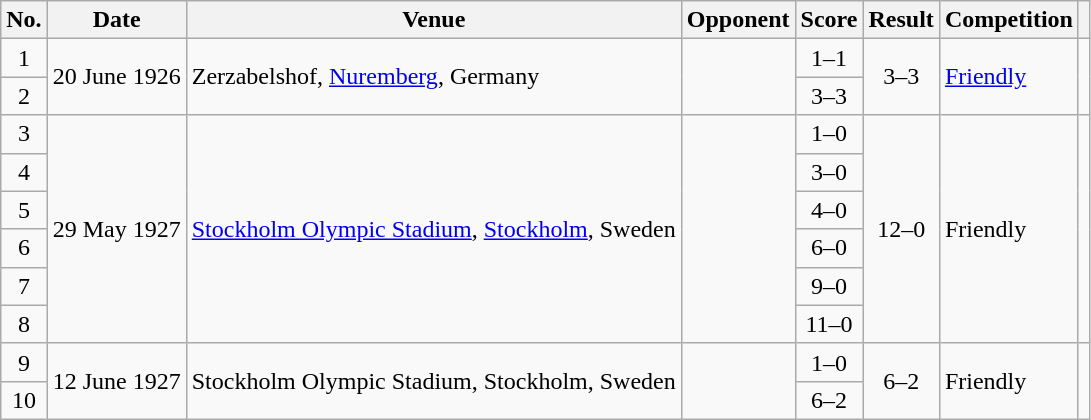<table class="wikitable sortable">
<tr>
<th scope="col">No.</th>
<th scope="col">Date</th>
<th scope="col">Venue</th>
<th scope="col">Opponent</th>
<th scope="col">Score</th>
<th scope="col">Result</th>
<th scope="col">Competition</th>
<th scope="col" class="unsortable"></th>
</tr>
<tr>
<td align="center">1</td>
<td rowspan="2">20 June 1926</td>
<td rowspan="2">Zerzabelshof, <a href='#'>Nuremberg</a>, Germany</td>
<td rowspan="2"></td>
<td align="center">1–1</td>
<td rowspan="2" align="center">3–3</td>
<td rowspan="2"><a href='#'>Friendly</a></td>
<td rowspan="2"></td>
</tr>
<tr>
<td align="center">2</td>
<td align="center">3–3</td>
</tr>
<tr>
<td align="center">3</td>
<td rowspan="6">29 May 1927</td>
<td rowspan="6"><a href='#'>Stockholm Olympic Stadium</a>, <a href='#'>Stockholm</a>, Sweden</td>
<td rowspan="6"></td>
<td align="center">1–0</td>
<td rowspan="6" align="center">12–0</td>
<td rowspan="6">Friendly</td>
<td rowspan="6"></td>
</tr>
<tr>
<td align="center">4</td>
<td align="center">3–0</td>
</tr>
<tr>
<td align="center">5</td>
<td align="center">4–0</td>
</tr>
<tr>
<td align="center">6</td>
<td align="center">6–0</td>
</tr>
<tr>
<td align="center">7</td>
<td align="center">9–0</td>
</tr>
<tr>
<td align="center">8</td>
<td align="center">11–0</td>
</tr>
<tr>
<td align="center">9</td>
<td rowspan="2">12 June 1927</td>
<td rowspan="2">Stockholm Olympic Stadium, Stockholm, Sweden</td>
<td rowspan="2"></td>
<td align="center">1–0</td>
<td rowspan="2" align="center">6–2</td>
<td rowspan="2">Friendly</td>
<td rowspan="2"></td>
</tr>
<tr>
<td align="center">10</td>
<td align="center">6–2</td>
</tr>
</table>
